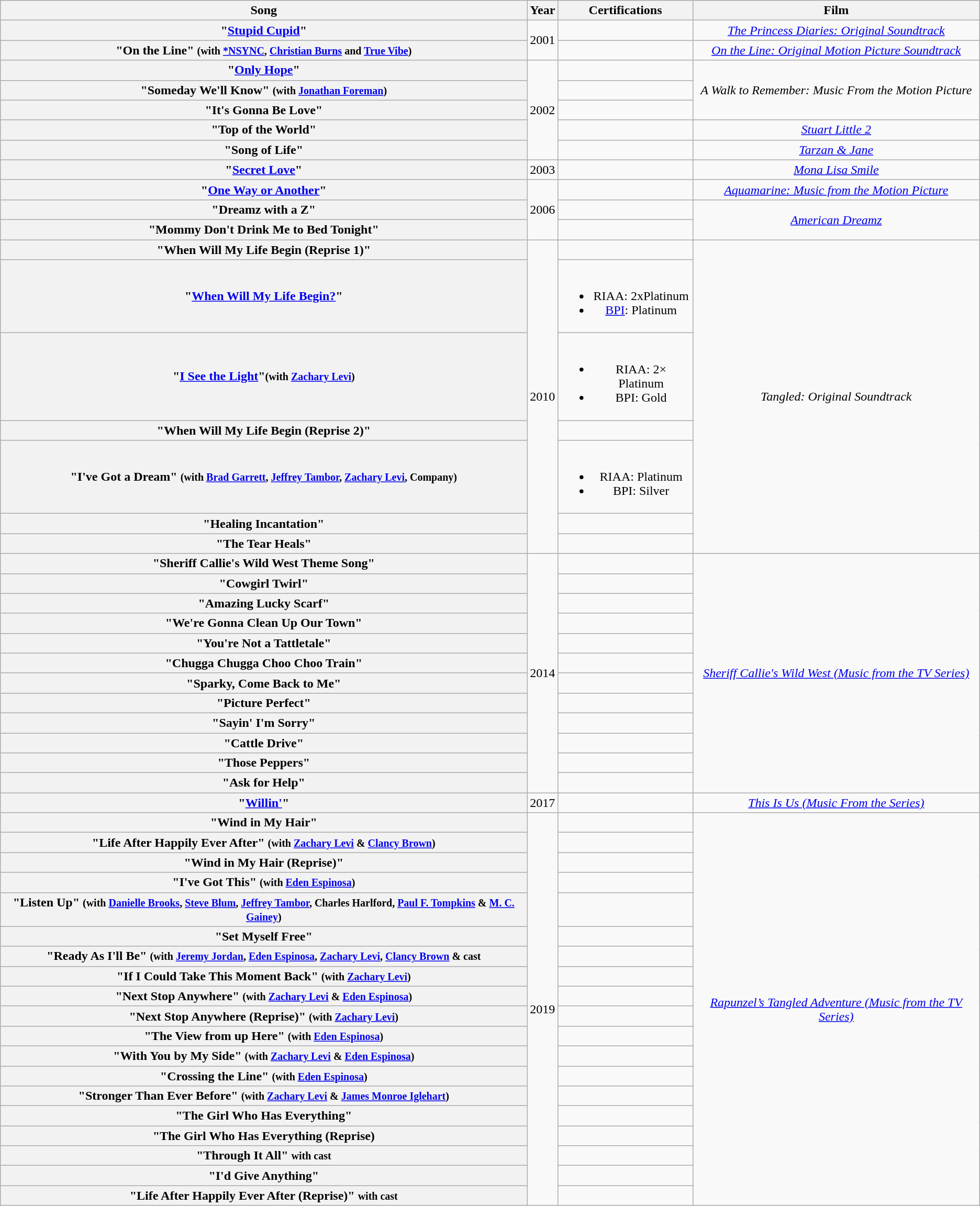<table class="wikitable plainrowheaders" style="text-align:center;" border="1">
<tr>
<th scope="col">Song</th>
<th scope="col">Year</th>
<th scope="col">Certifications</th>
<th scope="col">Film</th>
</tr>
<tr>
<th scope="row">"<a href='#'>Stupid Cupid</a>"</th>
<td rowspan="2">2001</td>
<td></td>
<td><em><a href='#'>The Princess Diaries: Original Soundtrack</a></em></td>
</tr>
<tr>
<th scope="row">"On the Line" <small>(with <a href='#'>*NSYNC</a>, <a href='#'>Christian Burns</a> and <a href='#'>True Vibe</a>)</small></th>
<td></td>
<td><em><a href='#'>On the Line: Original Motion Picture Soundtrack</a></em></td>
</tr>
<tr>
<th scope="row">"<a href='#'>Only Hope</a>"</th>
<td rowspan="5">2002</td>
<td></td>
<td rowspan="3"><em>A Walk to Remember: Music From the Motion Picture</em></td>
</tr>
<tr>
<th scope="row">"Someday We'll Know" <small>(with <a href='#'>Jonathan Foreman</a>)</small></th>
<td></td>
</tr>
<tr>
<th scope="row">"It's Gonna Be Love"</th>
<td></td>
</tr>
<tr>
<th scope="row">"Top of the World"</th>
<td></td>
<td><em><a href='#'>Stuart Little 2</a></em></td>
</tr>
<tr>
<th scope="row">"Song of Life"</th>
<td></td>
<td><em><a href='#'>Tarzan & Jane</a></em></td>
</tr>
<tr>
<th scope="row">"<a href='#'>Secret Love</a>"</th>
<td>2003</td>
<td></td>
<td><em><a href='#'>Mona Lisa Smile</a></em></td>
</tr>
<tr>
<th scope="row">"<a href='#'>One Way or Another</a>"</th>
<td rowspan="3">2006</td>
<td></td>
<td><em><a href='#'>Aquamarine: Music from the Motion Picture</a></em></td>
</tr>
<tr>
<th scope="row">"Dreamz with a Z"</th>
<td></td>
<td rowspan="2"><em><a href='#'>American Dreamz</a></em></td>
</tr>
<tr>
<th scope="row">"Mommy Don't Drink Me to Bed Tonight"</th>
<td></td>
</tr>
<tr>
<th scope="row">"When Will My Life Begin (Reprise 1)"</th>
<td rowspan="7">2010</td>
<td></td>
<td rowspan="7"><em>Tangled: Original Soundtrack</em></td>
</tr>
<tr>
<th scope="row">"<a href='#'>When Will My Life Begin?</a>"</th>
<td><br><ul><li>RIAA: 2xPlatinum</li><li><a href='#'>BPI</a>: Platinum</li></ul></td>
</tr>
<tr>
<th scope="row">"<a href='#'>I See the Light</a>"<small>(with <a href='#'>Zachary Levi</a>)</small></th>
<td><br><ul><li>RIAA: 2× Platinum</li><li>BPI: Gold</li></ul></td>
</tr>
<tr>
<th scope="row">"When Will My Life Begin (Reprise 2)"</th>
<td></td>
</tr>
<tr>
<th scope="row">"I've Got a Dream" <small>(with <a href='#'>Brad Garrett</a>, <a href='#'>Jeffrey Tambor</a>, <a href='#'>Zachary Levi</a>, Company)</small></th>
<td><br><ul><li>RIAA: Platinum</li><li>BPI: Silver</li></ul></td>
</tr>
<tr>
<th scope="row">"Healing Incantation"</th>
<td></td>
</tr>
<tr>
<th scope="row">"The Tear Heals"</th>
<td></td>
</tr>
<tr>
<th scope="row">"Sheriff Callie's Wild West Theme Song"</th>
<td rowspan="12">2014</td>
<td></td>
<td rowspan="12"><em><a href='#'>Sheriff Callie's Wild West (Music from the TV Series)</a></em></td>
</tr>
<tr>
<th scope="row">"Cowgirl Twirl"</th>
<td></td>
</tr>
<tr>
<th scope="row">"Amazing Lucky Scarf"</th>
<td></td>
</tr>
<tr>
<th scope="row">"We're Gonna Clean Up Our Town"</th>
<td></td>
</tr>
<tr>
<th scope="row">"You're Not a Tattletale"</th>
<td></td>
</tr>
<tr>
<th scope="row">"Chugga Chugga Choo Choo Train"</th>
<td></td>
</tr>
<tr>
<th scope="row">"Sparky, Come Back to Me"</th>
<td></td>
</tr>
<tr>
<th scope="row">"Picture Perfect"</th>
<td></td>
</tr>
<tr>
<th scope="row">"Sayin' I'm Sorry"</th>
<td></td>
</tr>
<tr>
<th scope="row">"Cattle Drive"</th>
<td></td>
</tr>
<tr>
<th scope="row">"Those Peppers"</th>
<td></td>
</tr>
<tr>
<th scope="row">"Ask for Help"</th>
<td></td>
</tr>
<tr>
<th scope="row">"<a href='#'>Willin'</a>"</th>
<td>2017</td>
<td></td>
<td><em><a href='#'>This Is Us (Music From the Series)</a></em></td>
</tr>
<tr>
<th scope="row">"Wind in My Hair"</th>
<td rowspan="19">2019</td>
<td></td>
<td rowspan="19"><em><a href='#'>Rapunzel’s Tangled Adventure (Music from the TV Series)</a></em></td>
</tr>
<tr>
<th scope="row">"Life After Happily Ever After" <small>(with <a href='#'>Zachary Levi</a> & <a href='#'>Clancy Brown</a>)</small></th>
<td></td>
</tr>
<tr>
<th scope="row">"Wind in My Hair (Reprise)"</th>
<td></td>
</tr>
<tr>
<th scope="row">"I've Got This" <small>(with <a href='#'>Eden Espinosa</a>)</small></th>
<td></td>
</tr>
<tr>
<th scope="row">"Listen Up" <small>(with <a href='#'>Danielle Brooks</a>, <a href='#'>Steve Blum</a>, <a href='#'>Jeffrey Tambor</a>, Charles Harlford, <a href='#'>Paul F. Tompkins</a> & <a href='#'>M. C. Gainey</a>)</small></th>
<td></td>
</tr>
<tr>
<th scope="row">"Set Myself Free"</th>
<td></td>
</tr>
<tr>
<th scope="row">"Ready As I'll Be" <small>(with <a href='#'>Jeremy Jordan</a>, <a href='#'>Eden Espinosa</a>, <a href='#'>Zachary Levi</a>, <a href='#'>Clancy Brown</a> & cast</small></th>
<td></td>
</tr>
<tr>
<th scope="row">"If I Could Take This Moment Back" <small>(with <a href='#'>Zachary Levi</a>)</small></th>
<td></td>
</tr>
<tr>
<th scope="row">"Next Stop Anywhere" <small>(with <a href='#'>Zachary Levi</a> & <a href='#'>Eden Espinosa</a>)</small></th>
<td></td>
</tr>
<tr>
<th scope="row">"Next Stop Anywhere (Reprise)" <small>(with <a href='#'>Zachary Levi</a>)</small></th>
<td></td>
</tr>
<tr>
<th scope="row">"The View from up Here" <small>(with <a href='#'>Eden Espinosa</a>)</small></th>
<td></td>
</tr>
<tr>
<th scope="row">"With You by My Side" <small>(with <a href='#'>Zachary Levi</a> & <a href='#'>Eden Espinosa</a>)</small></th>
<td></td>
</tr>
<tr>
<th scope="row">"Crossing the Line" <small>(with <a href='#'>Eden Espinosa</a>)</small></th>
<td></td>
</tr>
<tr>
<th scope="row">"Stronger Than Ever Before" <small>(with <a href='#'>Zachary Levi</a> & <a href='#'>James Monroe Iglehart</a>)</small></th>
<td></td>
</tr>
<tr>
<th scope="row">"The Girl Who Has Everything"</th>
<td></td>
</tr>
<tr>
<th scope="row">"The Girl Who Has Everything (Reprise)</th>
<td></td>
</tr>
<tr>
<th scope="row">"Through It All" <small> with cast</small></th>
<td></td>
</tr>
<tr>
<th scope="row">"I'd Give Anything"</th>
<td></td>
</tr>
<tr>
<th scope="row">"Life After Happily Ever After (Reprise)" <small> with cast</small></th>
<td></td>
</tr>
</table>
